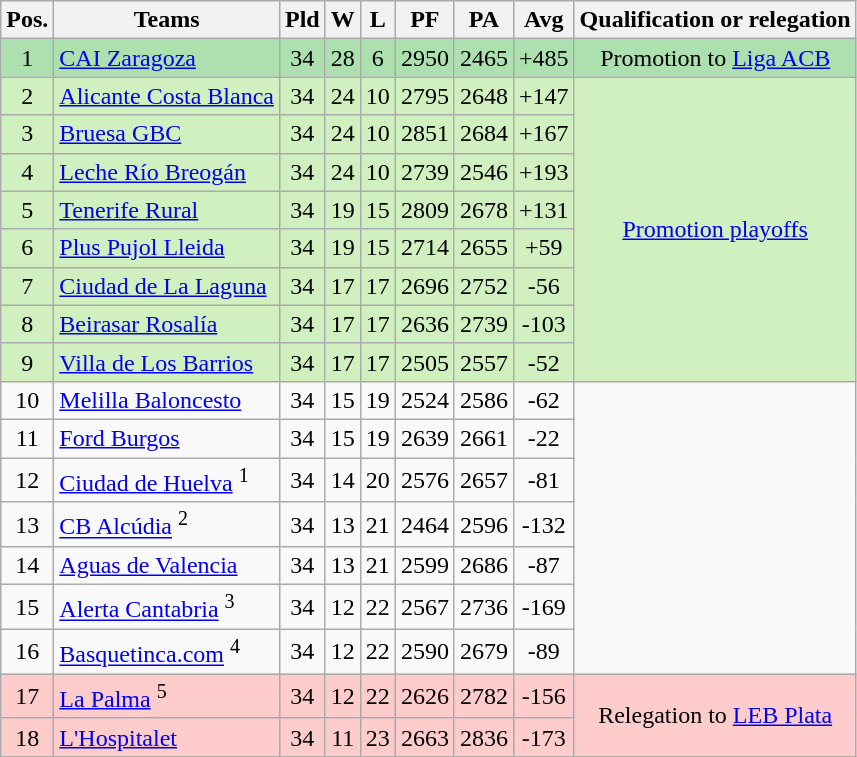<table class="wikitable" style="text-align: center;">
<tr>
<th>Pos.</th>
<th>Teams</th>
<th>Pld</th>
<th>W</th>
<th>L</th>
<th>PF</th>
<th>PA</th>
<th>Avg</th>
<th>Qualification or relegation</th>
</tr>
<tr bgcolor=ACE1AF>
<td>1</td>
<td align="left"><a href='#'>CAI Zaragoza</a></td>
<td>34</td>
<td>28</td>
<td>6</td>
<td>2950</td>
<td>2465</td>
<td>+485</td>
<td>Promotion to <a href='#'>Liga ACB</a></td>
</tr>
<tr bgcolor=D0F0C0>
<td>2</td>
<td align="left"><a href='#'>Alicante Costa Blanca</a></td>
<td>34</td>
<td>24</td>
<td>10</td>
<td>2795</td>
<td>2648</td>
<td>+147</td>
<td rowspan=8 align="center"><a href='#'>Promotion playoffs</a></td>
</tr>
<tr bgcolor=D0F0C0>
<td>3</td>
<td align="left"><a href='#'>Bruesa GBC</a></td>
<td>34</td>
<td>24</td>
<td>10</td>
<td>2851</td>
<td>2684</td>
<td>+167</td>
</tr>
<tr bgcolor=D0F0C0>
<td>4</td>
<td align="left"><a href='#'>Leche Río Breogán</a></td>
<td>34</td>
<td>24</td>
<td>10</td>
<td>2739</td>
<td>2546</td>
<td>+193</td>
</tr>
<tr bgcolor=D0F0C0>
<td>5</td>
<td align="left"><a href='#'>Tenerife Rural</a></td>
<td>34</td>
<td>19</td>
<td>15</td>
<td>2809</td>
<td>2678</td>
<td>+131</td>
</tr>
<tr bgcolor=D0F0C0>
<td>6</td>
<td align="left"><a href='#'>Plus Pujol Lleida</a></td>
<td>34</td>
<td>19</td>
<td>15</td>
<td>2714</td>
<td>2655</td>
<td>+59</td>
</tr>
<tr bgcolor=D0F0C0>
<td>7</td>
<td align="left"><a href='#'>Ciudad de La Laguna</a></td>
<td>34</td>
<td>17</td>
<td>17</td>
<td>2696</td>
<td>2752</td>
<td>-56</td>
</tr>
<tr bgcolor=D0F0C0>
<td>8</td>
<td align="left"><a href='#'>Beirasar Rosalía</a></td>
<td>34</td>
<td>17</td>
<td>17</td>
<td>2636</td>
<td>2739</td>
<td>-103</td>
</tr>
<tr bgcolor=D0F0C0>
<td>9</td>
<td align="left"><a href='#'>Villa de Los Barrios</a></td>
<td>34</td>
<td>17</td>
<td>17</td>
<td>2505</td>
<td>2557</td>
<td>-52</td>
</tr>
<tr>
<td>10</td>
<td align="left"><a href='#'>Melilla Baloncesto</a></td>
<td>34</td>
<td>15</td>
<td>19</td>
<td>2524</td>
<td>2586</td>
<td>-62</td>
</tr>
<tr>
<td>11</td>
<td align="left"><a href='#'>Ford Burgos</a></td>
<td>34</td>
<td>15</td>
<td>19</td>
<td>2639</td>
<td>2661</td>
<td>-22</td>
</tr>
<tr>
<td>12</td>
<td align="left"><a href='#'>Ciudad de Huelva</a> <sup><span>1</span></sup></td>
<td>34</td>
<td>14</td>
<td>20</td>
<td>2576</td>
<td>2657</td>
<td>-81</td>
</tr>
<tr>
<td>13</td>
<td align="left"><a href='#'>CB Alcúdia</a> <sup><span>2</span></sup></td>
<td>34</td>
<td>13</td>
<td>21</td>
<td>2464</td>
<td>2596</td>
<td>-132</td>
</tr>
<tr>
<td>14</td>
<td align="left"><a href='#'>Aguas de Valencia</a></td>
<td>34</td>
<td>13</td>
<td>21</td>
<td>2599</td>
<td>2686</td>
<td>-87</td>
</tr>
<tr>
<td>15</td>
<td align="left"><a href='#'>Alerta Cantabria</a> <sup><span>3</span></sup></td>
<td>34</td>
<td>12</td>
<td>22</td>
<td>2567</td>
<td>2736</td>
<td>-169</td>
</tr>
<tr>
<td>16</td>
<td align="left"><a href='#'>Basquetinca.com</a> <sup><span>4</span></sup></td>
<td>34</td>
<td>12</td>
<td>22</td>
<td>2590</td>
<td>2679</td>
<td>-89</td>
</tr>
<tr bgcolor=ffcccc>
<td>17</td>
<td align="left"><a href='#'>La Palma</a> <sup><span>5</span></sup></td>
<td>34</td>
<td>12</td>
<td>22</td>
<td>2626</td>
<td>2782</td>
<td>-156</td>
<td rowspan=2>Relegation to <a href='#'>LEB Plata</a></td>
</tr>
<tr bgcolor=ffcccc>
<td>18</td>
<td align="left"><a href='#'>L'Hospitalet</a></td>
<td>34</td>
<td>11</td>
<td>23</td>
<td>2663</td>
<td>2836</td>
<td>-173</td>
</tr>
</table>
